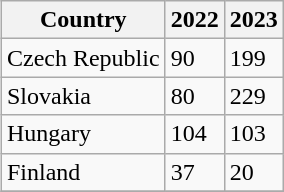<table class=wikitable  align=right>
<tr>
<th>Country</th>
<th>2022</th>
<th>2023</th>
</tr>
<tr>
<td>Czech Republic</td>
<td>90</td>
<td>199</td>
</tr>
<tr>
<td>Slovakia</td>
<td>80</td>
<td>229</td>
</tr>
<tr>
<td>Hungary</td>
<td>104</td>
<td>103</td>
</tr>
<tr>
<td>Finland</td>
<td>37</td>
<td>20</td>
</tr>
<tr>
</tr>
</table>
